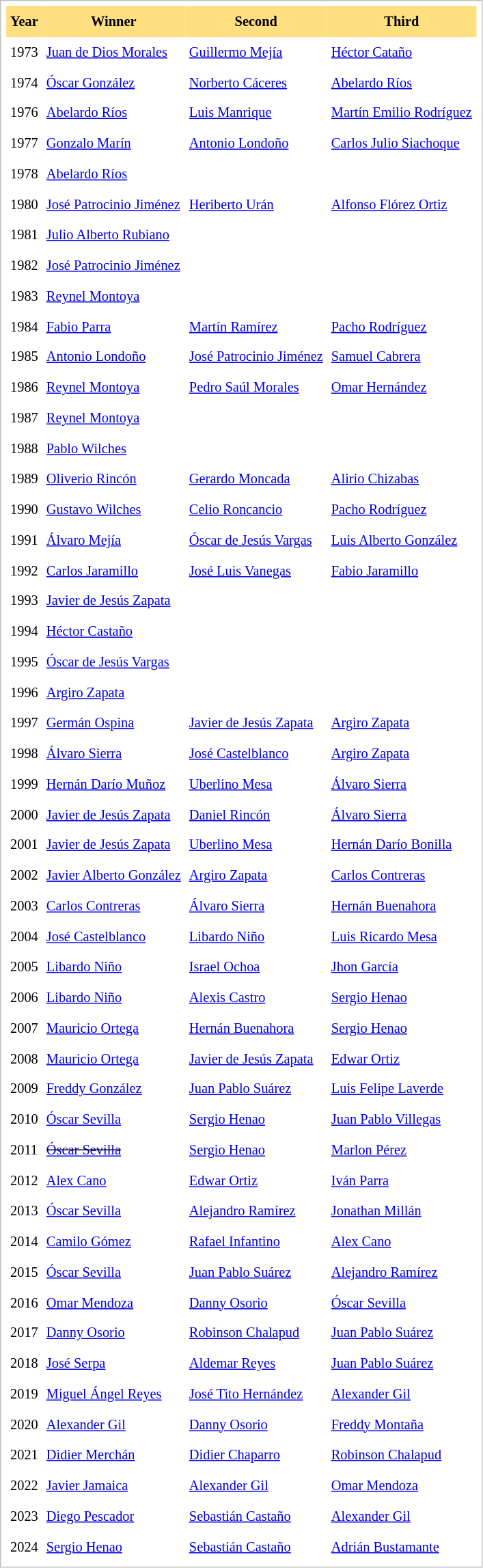<table cellpadding="4" cellspacing="0"  style="border: 1px solid silver; color: black; margin: 0 0 0.5em 0; background-color: white; padding: 5px; text-align: left; font-size:85%; vertical-align: top; line-height:1.6em;">
<tr>
<th scope=col; align="center" bgcolor="FFDF80">Year</th>
<th scope=col; align="center" bgcolor="FFDF80">Winner</th>
<th scope=col; align="center" bgcolor="FFDF80">Second</th>
<th scope=col; align="center" bgcolor="FFDF80">Third</th>
</tr>
<tr>
<td>1973</td>
<td> <a href='#'>Juan de Dios Morales</a></td>
<td> <a href='#'>Guillermo Mejía</a></td>
<td> <a href='#'>Héctor Cataño</a></td>
</tr>
<tr>
<td>1974</td>
<td> <a href='#'>Óscar González</a></td>
<td> <a href='#'>Norberto Cáceres</a></td>
<td> <a href='#'>Abelardo Ríos</a></td>
</tr>
<tr>
<td>1976</td>
<td> <a href='#'>Abelardo Ríos</a></td>
<td> <a href='#'>Luis Manrique</a></td>
<td> <a href='#'>Martín Emilio Rodríguez</a></td>
</tr>
<tr>
<td>1977</td>
<td> <a href='#'>Gonzalo Marín</a></td>
<td> <a href='#'>Antonio Londoño</a></td>
<td> <a href='#'>Carlos Julio Siachoque</a></td>
</tr>
<tr>
<td>1978</td>
<td> <a href='#'>Abelardo Ríos</a></td>
<td></td>
<td></td>
</tr>
<tr>
<td>1980</td>
<td> <a href='#'>José Patrocinio Jiménez</a></td>
<td> <a href='#'>Heriberto Urán</a></td>
<td> <a href='#'>Alfonso Flórez Ortiz</a></td>
</tr>
<tr>
<td>1981</td>
<td> <a href='#'>Julio Alberto Rubiano</a></td>
<td></td>
<td></td>
</tr>
<tr>
<td>1982</td>
<td> <a href='#'>José Patrocinio Jiménez</a></td>
<td></td>
<td></td>
</tr>
<tr>
<td>1983</td>
<td> <a href='#'>Reynel Montoya</a></td>
<td></td>
<td></td>
</tr>
<tr>
<td>1984</td>
<td> <a href='#'>Fabio Parra</a></td>
<td> <a href='#'>Martín Ramírez</a></td>
<td> <a href='#'>Pacho Rodríguez</a></td>
</tr>
<tr>
<td>1985</td>
<td> <a href='#'>Antonio Londoño</a></td>
<td> <a href='#'>José Patrocinio Jiménez</a></td>
<td> <a href='#'>Samuel Cabrera</a></td>
</tr>
<tr>
<td>1986</td>
<td> <a href='#'>Reynel Montoya</a></td>
<td> <a href='#'>Pedro Saúl Morales</a></td>
<td> <a href='#'>Omar Hernández</a></td>
</tr>
<tr>
<td>1987</td>
<td> <a href='#'>Reynel Montoya</a></td>
<td></td>
<td></td>
</tr>
<tr>
<td>1988</td>
<td> <a href='#'>Pablo Wilches</a></td>
<td></td>
<td></td>
</tr>
<tr>
<td>1989</td>
<td> <a href='#'>Oliverio Rincón</a></td>
<td> <a href='#'>Gerardo Moncada</a></td>
<td> <a href='#'>Alirio Chizabas</a></td>
</tr>
<tr>
<td>1990</td>
<td> <a href='#'>Gustavo Wilches</a></td>
<td> <a href='#'>Celio Roncancio</a></td>
<td> <a href='#'>Pacho Rodríguez</a></td>
</tr>
<tr>
<td>1991</td>
<td> <a href='#'>Álvaro Mejía</a></td>
<td> <a href='#'>Óscar de Jesús Vargas</a></td>
<td> <a href='#'>Luis Alberto González</a></td>
</tr>
<tr>
<td>1992</td>
<td> <a href='#'>Carlos Jaramillo</a></td>
<td> <a href='#'>José Luis Vanegas</a></td>
<td> <a href='#'>Fabio Jaramillo</a></td>
</tr>
<tr>
<td>1993</td>
<td> <a href='#'>Javier de Jesús Zapata</a></td>
<td></td>
<td></td>
</tr>
<tr>
<td>1994</td>
<td> <a href='#'>Héctor Castaño</a></td>
<td></td>
<td></td>
</tr>
<tr>
<td>1995</td>
<td> <a href='#'>Óscar de Jesús Vargas</a></td>
<td></td>
<td></td>
</tr>
<tr>
<td>1996</td>
<td> <a href='#'>Argiro Zapata</a></td>
<td></td>
<td></td>
</tr>
<tr>
<td>1997</td>
<td> <a href='#'>Germán Ospina</a></td>
<td> <a href='#'>Javier de Jesús Zapata</a></td>
<td> <a href='#'>Argiro Zapata</a></td>
</tr>
<tr>
<td>1998</td>
<td> <a href='#'>Álvaro Sierra</a></td>
<td> <a href='#'>José Castelblanco</a></td>
<td> <a href='#'>Argiro Zapata</a></td>
</tr>
<tr>
<td>1999</td>
<td> <a href='#'>Hernán Darío Muñoz</a></td>
<td> <a href='#'>Uberlino Mesa</a></td>
<td> <a href='#'>Álvaro Sierra</a></td>
</tr>
<tr>
<td>2000</td>
<td> <a href='#'>Javier de Jesús Zapata</a></td>
<td> <a href='#'>Daniel Rincón</a></td>
<td> <a href='#'>Álvaro Sierra</a></td>
</tr>
<tr>
<td>2001</td>
<td> <a href='#'>Javier de Jesús Zapata</a></td>
<td> <a href='#'>Uberlino Mesa</a></td>
<td> <a href='#'>Hernán Darío Bonilla</a></td>
</tr>
<tr>
<td>2002</td>
<td> <a href='#'>Javier Alberto González</a></td>
<td> <a href='#'>Argiro Zapata</a></td>
<td> <a href='#'>Carlos Contreras</a></td>
</tr>
<tr>
<td>2003</td>
<td> <a href='#'>Carlos Contreras</a></td>
<td> <a href='#'>Álvaro Sierra</a></td>
<td> <a href='#'>Hernán Buenahora</a></td>
</tr>
<tr>
<td>2004</td>
<td> <a href='#'>José Castelblanco</a></td>
<td> <a href='#'>Libardo Niño</a></td>
<td> <a href='#'>Luis Ricardo Mesa</a></td>
</tr>
<tr>
<td>2005</td>
<td> <a href='#'>Libardo Niño</a></td>
<td> <a href='#'>Israel Ochoa</a></td>
<td> <a href='#'>Jhon García</a></td>
</tr>
<tr>
<td>2006</td>
<td> <a href='#'>Libardo Niño</a></td>
<td> <a href='#'>Alexis Castro</a></td>
<td> <a href='#'>Sergio Henao</a></td>
</tr>
<tr>
<td>2007</td>
<td> <a href='#'>Mauricio Ortega</a></td>
<td> <a href='#'>Hernán Buenahora</a></td>
<td> <a href='#'>Sergio Henao</a></td>
</tr>
<tr>
<td>2008</td>
<td> <a href='#'>Mauricio Ortega</a></td>
<td> <a href='#'>Javier de Jesús Zapata</a></td>
<td> <a href='#'>Edwar Ortiz</a></td>
</tr>
<tr>
<td>2009</td>
<td> <a href='#'>Freddy González</a></td>
<td> <a href='#'>Juan Pablo Suárez</a></td>
<td> <a href='#'>Luis Felipe Laverde</a></td>
</tr>
<tr>
<td>2010</td>
<td> <a href='#'>Óscar Sevilla</a></td>
<td> <a href='#'>Sergio Henao</a></td>
<td> <a href='#'>Juan Pablo Villegas</a></td>
</tr>
<tr>
<td>2011</td>
<td> <s><a href='#'>Óscar Sevilla</a></s></td>
<td> <a href='#'>Sergio Henao</a></td>
<td> <a href='#'>Marlon Pérez</a></td>
</tr>
<tr>
<td>2012</td>
<td> <a href='#'>Alex Cano</a></td>
<td> <a href='#'>Edwar Ortiz</a></td>
<td> <a href='#'>Iván Parra</a></td>
</tr>
<tr>
<td>2013</td>
<td> <a href='#'>Óscar Sevilla</a></td>
<td> <a href='#'>Alejandro Ramírez</a></td>
<td> <a href='#'>Jonathan Millán</a></td>
</tr>
<tr>
<td>2014</td>
<td> <a href='#'>Camilo Gómez</a></td>
<td> <a href='#'>Rafael Infantino</a></td>
<td> <a href='#'>Alex Cano</a></td>
</tr>
<tr>
<td>2015</td>
<td> <a href='#'>Óscar Sevilla</a></td>
<td> <a href='#'>Juan Pablo Suárez</a></td>
<td> <a href='#'>Alejandro Ramírez</a></td>
</tr>
<tr>
<td>2016</td>
<td> <a href='#'>Omar Mendoza</a></td>
<td> <a href='#'>Danny Osorio</a></td>
<td> <a href='#'>Óscar Sevilla</a></td>
</tr>
<tr>
<td>2017</td>
<td> <a href='#'>Danny Osorio</a></td>
<td> <a href='#'>Robinson Chalapud</a></td>
<td> <a href='#'>Juan Pablo Suárez</a></td>
</tr>
<tr>
<td>2018</td>
<td> <a href='#'>José Serpa</a></td>
<td> <a href='#'>Aldemar Reyes</a></td>
<td> <a href='#'>Juan Pablo Suárez</a></td>
</tr>
<tr>
<td>2019</td>
<td> <a href='#'>Miguel Ángel Reyes</a></td>
<td> <a href='#'>José Tito Hernández</a></td>
<td> <a href='#'>Alexander Gil</a></td>
</tr>
<tr>
<td>2020</td>
<td> <a href='#'>Alexander Gil</a></td>
<td> <a href='#'>Danny Osorio</a></td>
<td> <a href='#'>Freddy Montaña</a></td>
</tr>
<tr>
<td>2021</td>
<td> <a href='#'>Didier Merchán</a></td>
<td> <a href='#'>Didier Chaparro</a></td>
<td> <a href='#'>Robinson Chalapud</a></td>
</tr>
<tr>
<td>2022</td>
<td> <a href='#'>Javier Jamaica</a></td>
<td> <a href='#'>Alexander Gil</a></td>
<td> <a href='#'>Omar Mendoza</a></td>
</tr>
<tr>
<td>2023</td>
<td> <a href='#'>Diego Pescador</a></td>
<td> <a href='#'>Sebastián Castaño</a></td>
<td> <a href='#'>Alexander Gil</a></td>
</tr>
<tr>
<td>2024</td>
<td> <a href='#'>Sergio Henao</a></td>
<td> <a href='#'>Sebastián Castaño</a></td>
<td> <a href='#'>Adrián Bustamante</a></td>
</tr>
</table>
